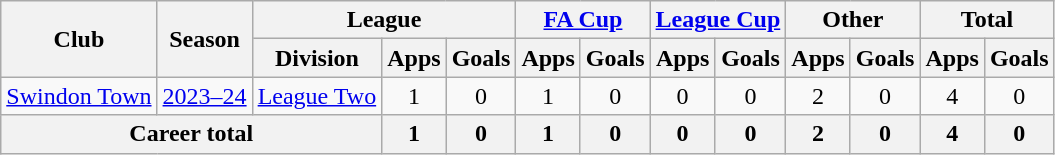<table class="wikitable" style="text-align:center">
<tr>
<th rowspan="2">Club</th>
<th rowspan="2">Season</th>
<th colspan="3">League</th>
<th colspan="2"><a href='#'>FA Cup</a></th>
<th colspan="2"><a href='#'>League Cup</a></th>
<th colspan="2">Other</th>
<th colspan="2">Total</th>
</tr>
<tr>
<th>Division</th>
<th>Apps</th>
<th>Goals</th>
<th>Apps</th>
<th>Goals</th>
<th>Apps</th>
<th>Goals</th>
<th>Apps</th>
<th>Goals</th>
<th>Apps</th>
<th>Goals</th>
</tr>
<tr>
<td rowspan="1"><a href='#'>Swindon Town</a></td>
<td><a href='#'>2023–24</a></td>
<td><a href='#'>League Two</a></td>
<td>1</td>
<td>0</td>
<td>1</td>
<td>0</td>
<td>0</td>
<td>0</td>
<td>2</td>
<td>0</td>
<td>4</td>
<td>0</td>
</tr>
<tr>
<th colspan=3>Career total</th>
<th>1</th>
<th>0</th>
<th>1</th>
<th>0</th>
<th>0</th>
<th>0</th>
<th>2</th>
<th>0</th>
<th>4</th>
<th>0</th>
</tr>
</table>
